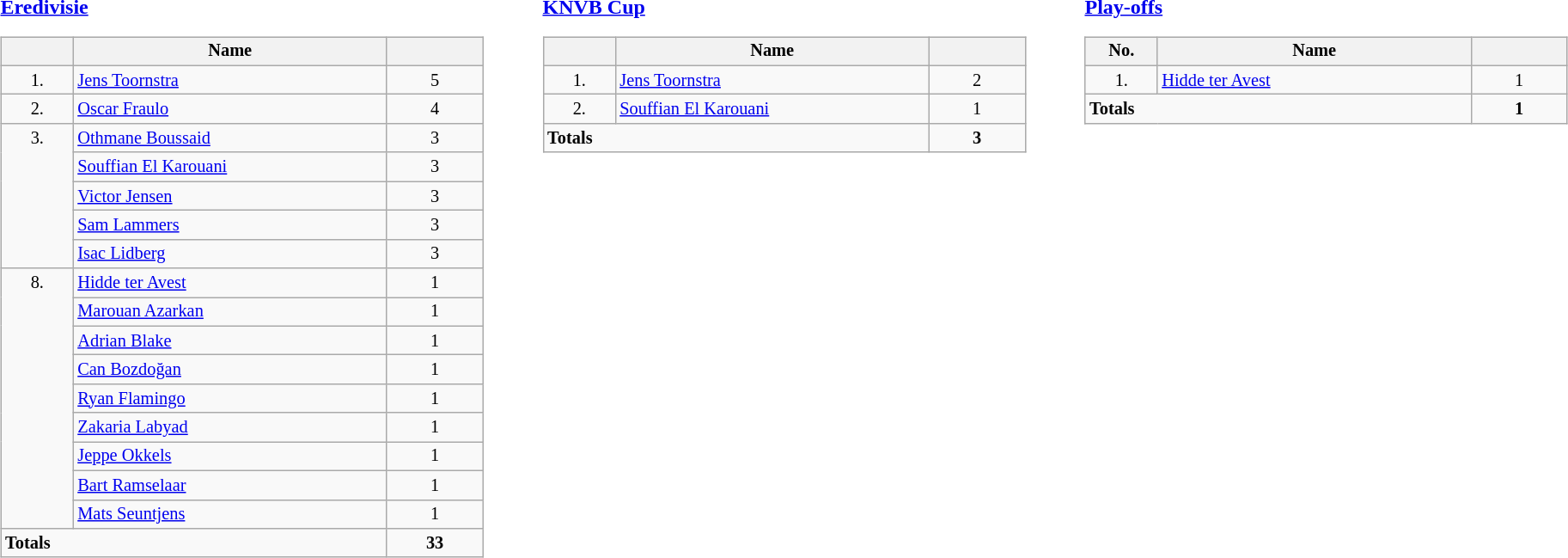<table style="width: 100%;">
<tr>
<td style="width: 33%; text-align: left; vertical-align: top;"><br><strong> <a href='#'>Eredivisie</a></strong><table class="wikitable" style="width: 90%; font-size: 85%;">
<tr style="vertical-align: top;">
<th style="width: 15%; text-align: center;"></th>
<th style="width: 65%; text-align: center;">Name</th>
<th style="width: 20%; text-align: center;"></th>
</tr>
<tr style="vertical-align: top;">
<td rowspan="1" style="text-align: center;">1.</td>
<td><strong></strong> <a href='#'>Jens Toornstra</a></td>
<td style="text-align: center;">5</td>
</tr>
<tr style="vertical-align: top;">
<td rowspan="1" style="text-align: center;">2.</td>
<td><strong></strong> <a href='#'>Oscar Fraulo</a></td>
<td style="text-align: center;">4</td>
</tr>
<tr style="vertical-align: top;">
<td rowspan="5" style="text-align: center;">3.</td>
<td><strong></strong> <a href='#'>Othmane Boussaid</a></td>
<td style="text-align: center;">3</td>
</tr>
<tr style="vertical-align: top;">
<td><strong></strong> <a href='#'>Souffian El Karouani</a></td>
<td style="text-align: center;">3</td>
</tr>
<tr style="vertical-align: top;">
<td><strong></strong> <a href='#'>Victor Jensen</a></td>
<td style="text-align: center;">3</td>
</tr>
<tr style="vertical-align: top;">
<td><strong></strong> <a href='#'>Sam Lammers</a></td>
<td style="text-align: center;">3</td>
</tr>
<tr style="vertical-align: top;">
<td><strong></strong> <a href='#'>Isac Lidberg</a></td>
<td style="text-align: center;">3</td>
</tr>
<tr style="vertical-align: top;">
<td rowspan="9" style="text-align: center;">8.</td>
<td><strong></strong> <a href='#'>Hidde ter Avest</a></td>
<td style="text-align: center;">1</td>
</tr>
<tr style="vertical-align: top;">
<td><strong></strong> <a href='#'>Marouan Azarkan</a></td>
<td style="text-align: center;">1</td>
</tr>
<tr style="vertical-align: top;">
<td><strong></strong> <a href='#'>Adrian Blake</a></td>
<td style="text-align: center;">1</td>
</tr>
<tr style="vertical-align: top;">
<td><strong></strong> <a href='#'>Can Bozdoğan</a></td>
<td style="text-align: center;">1</td>
</tr>
<tr style="vertical-align: top;">
<td><strong></strong> <a href='#'>Ryan Flamingo</a></td>
<td style="text-align: center;">1</td>
</tr>
<tr style="vertical-align: top;">
<td><strong></strong> <a href='#'>Zakaria Labyad</a></td>
<td style="text-align: center;">1</td>
</tr>
<tr style="vertical-align: top;">
<td><strong></strong> <a href='#'>Jeppe Okkels</a></td>
<td style="text-align: center;">1</td>
</tr>
<tr style="vertical-align: top;">
<td><strong></strong> <a href='#'>Bart Ramselaar</a></td>
<td style="text-align: center;">1</td>
</tr>
<tr style="vertical-align: top;">
<td><strong></strong> <a href='#'>Mats Seuntjens</a></td>
<td style="text-align: center;">1</td>
</tr>
<tr style="vertical-align: top;">
<td colspan="2"><strong>Totals</strong></td>
<td style="text-align: center;"><strong>33</strong></td>
</tr>
</table>
</td>
<td style="width: 33%; text-align: left; vertical-align: top;"><br><strong> <a href='#'>KNVB Cup</a></strong><table class="wikitable" style="width: 90%; font-size: 85%;">
<tr style="vertical-align: top;">
<th style="width: 15%; text-align: center;"></th>
<th style="width: 65%; text-align: center;">Name</th>
<th style="width: 20%; text-align: center;"></th>
</tr>
<tr style="vertical-align: top;">
<td rowspan="1" style="text-align: center;">1.</td>
<td><strong></strong> <a href='#'>Jens Toornstra</a></td>
<td style="text-align: center;">2</td>
</tr>
<tr style="vertical-align: top;">
<td rowspan="1" style="text-align: center;">2.</td>
<td><strong></strong> <a href='#'>Souffian El Karouani</a></td>
<td style="text-align: center;">1</td>
</tr>
<tr style="vertical-align: top;">
<td colspan="2"><strong>Totals</strong></td>
<td style="text-align: center;"><strong>3</strong></td>
</tr>
</table>
</td>
<td style="width: 33%; text-align: left; vertical-align: top;"><br><strong> <a href='#'>Play-offs</a></strong><table class="wikitable" style="width: 90%; font-size: 85%;">
<tr style="vertical-align: top;">
<th style="width: 15%; text-align: center;">No.</th>
<th style="width: 65%; text-align: center;">Name</th>
<th style="width: 20%; text-align: center;"></th>
</tr>
<tr style="vertical-align: top;">
<td rowspan="1" style="text-align: center;">1.</td>
<td><strong></strong> <a href='#'>Hidde ter Avest</a></td>
<td style="text-align: center;">1</td>
</tr>
<tr style="vertical-align: top;">
<td colspan="2"><strong>Totals</strong></td>
<td style="text-align: center;"><strong>1</strong></td>
</tr>
</table>
</td>
</tr>
</table>
